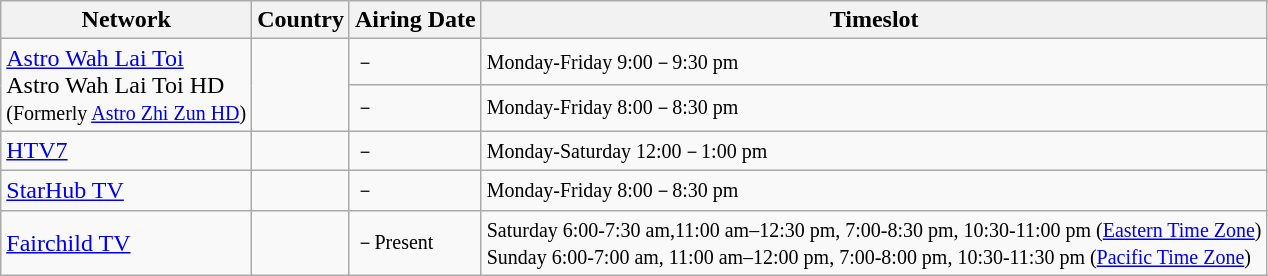<table class="wikitable" style="text-align:left">
<tr>
<th>Network</th>
<th>Country</th>
<th>Airing Date</th>
<th>Timeslot</th>
</tr>
<tr>
<td rowspan=2><a href='#'>Astro Wah Lai Toi</a><br>Astro Wah Lai Toi HD <br> <small>(Formerly <a href='#'>Astro Zhi Zun HD</a>)</small></td>
<td rowspan=2></td>
<td><small>－</small></td>
<td><small>Monday-Friday 9:00－9:30 pm</small></td>
</tr>
<tr>
<td><small>－</small></td>
<td><small>Monday-Friday 8:00－8:30 pm</small></td>
</tr>
<tr>
<td><a href='#'>HTV7</a></td>
<td></td>
<td><small>－</small></td>
<td><small>Monday-Saturday 12:00－1:00 pm</small></td>
</tr>
<tr>
<td><a href='#'>StarHub TV</a></td>
<td></td>
<td><small>－</small></td>
<td><small>Monday-Friday 8:00－8:30 pm</small></td>
</tr>
<tr>
<td><a href='#'>Fairchild TV</a></td>
<td></td>
<td><small>－Present</small></td>
<td><small>Saturday 6:00-7:30 am,11:00 am–12:30 pm, 7:00-8:30 pm, 10:30-11:00 pm (<a href='#'>Eastern Time Zone</a>)</small><br><small>Sunday 6:00-7:00 am, 11:00 am–12:00 pm, 7:00-8:00 pm, 10:30-11:30 pm (<a href='#'>Pacific Time Zone</a>)</small></td>
</tr>
</table>
